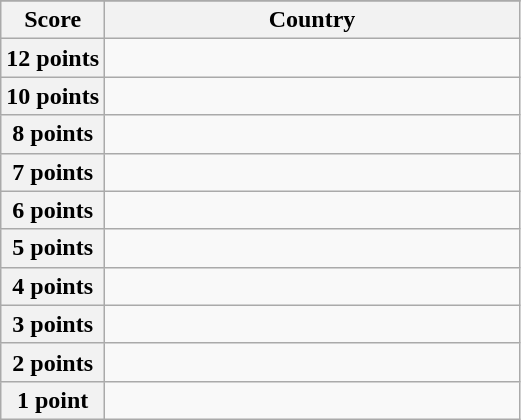<table class="wikitable">
<tr>
</tr>
<tr>
<th scope="col" width="20%">Score</th>
<th scope="col">Country</th>
</tr>
<tr>
<th scope="row">12 points</th>
<td></td>
</tr>
<tr>
<th scope="row">10 points</th>
<td></td>
</tr>
<tr>
<th scope="row">8 points</th>
<td></td>
</tr>
<tr>
<th scope="row">7 points</th>
<td></td>
</tr>
<tr>
<th scope="row">6 points</th>
<td></td>
</tr>
<tr>
<th scope="row">5 points</th>
<td></td>
</tr>
<tr>
<th scope="row">4 points</th>
<td></td>
</tr>
<tr>
<th scope="row">3 points</th>
<td></td>
</tr>
<tr>
<th scope="row">2 points</th>
<td></td>
</tr>
<tr>
<th scope="row">1 point</th>
<td></td>
</tr>
</table>
